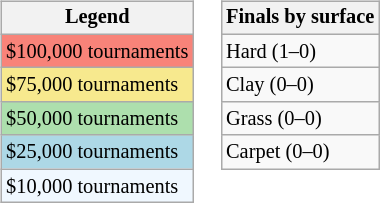<table>
<tr valign=top>
<td><br><table class=wikitable style="font-size:85%">
<tr>
<th>Legend</th>
</tr>
<tr style="background:#f88379;">
<td>$100,000 tournaments</td>
</tr>
<tr style="background:#f7e98e;">
<td>$75,000 tournaments</td>
</tr>
<tr style="background:#addfad;">
<td>$50,000 tournaments</td>
</tr>
<tr style="background:lightblue;">
<td>$25,000 tournaments</td>
</tr>
<tr style="background:#f0f8ff;">
<td>$10,000 tournaments</td>
</tr>
</table>
</td>
<td><br><table class=wikitable style="font-size:85%">
<tr>
<th>Finals by surface</th>
</tr>
<tr>
<td>Hard (1–0)</td>
</tr>
<tr>
<td>Clay (0–0)</td>
</tr>
<tr>
<td>Grass (0–0)</td>
</tr>
<tr>
<td>Carpet (0–0)</td>
</tr>
</table>
</td>
</tr>
</table>
